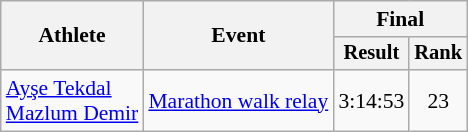<table class="wikitable" style="font-size:90%">
<tr>
<th rowspan=2>Athlete</th>
<th rowspan=2>Event</th>
<th colspan=2>Final</th>
</tr>
<tr style="font-size:95%">
<th>Result</th>
<th>Rank</th>
</tr>
<tr align=center>
<td align=left><a href='#'>Ayşe Tekdal</a><br><a href='#'>Mazlum Demir</a></td>
<td align=left><a href='#'>Marathon walk relay</a></td>
<td>3:14:53</td>
<td>23</td>
</tr>
</table>
